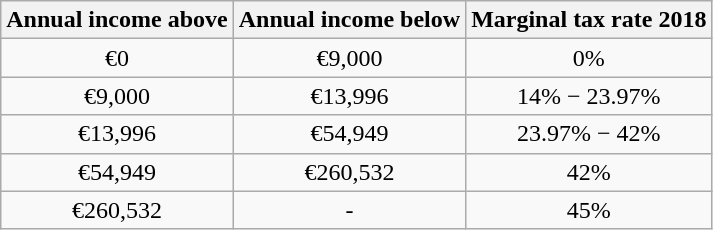<table class="wikitable" style="text-align:center">
<tr>
<th>Annual income above</th>
<th>Annual income below</th>
<th>Marginal tax rate 2018</th>
</tr>
<tr>
<td>€0</td>
<td>€9,000</td>
<td>0%</td>
</tr>
<tr>
<td>€9,000</td>
<td>€13,996</td>
<td>14% − 23.97%</td>
</tr>
<tr>
<td>€13,996</td>
<td>€54,949</td>
<td>23.97% − 42%</td>
</tr>
<tr>
<td>€54,949</td>
<td>€260,532</td>
<td>42%</td>
</tr>
<tr>
<td>€260,532</td>
<td>-</td>
<td>45%</td>
</tr>
</table>
